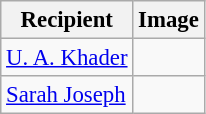<table class="wikitable" style="font-size: 95%;">
<tr>
<th>Recipient</th>
<th>Image</th>
</tr>
<tr>
<td><a href='#'>U. A. Khader</a></td>
<td></td>
</tr>
<tr>
<td><a href='#'>Sarah Joseph</a></td>
<td></td>
</tr>
</table>
